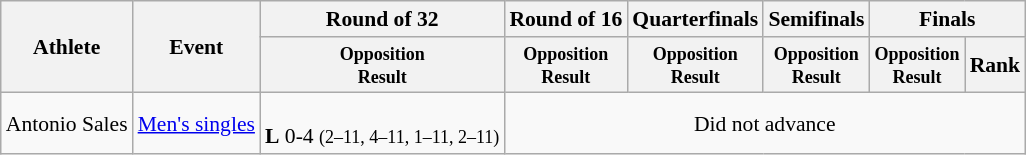<table class=wikitable style="font-size:90%">
<tr>
<th rowspan="2">Athlete</th>
<th rowspan="2">Event</th>
<th>Round of 32</th>
<th>Round of 16</th>
<th>Quarterfinals</th>
<th>Semifinals</th>
<th colspan="2">Finals</th>
</tr>
<tr>
<th style="line-height:1em"><small>Opposition<br>Result</small></th>
<th style="line-height:1em"><small>Opposition<br>Result</small></th>
<th style="line-height:1em"><small>Opposition<br>Result</small></th>
<th style="line-height:1em"><small>Opposition<br>Result</small></th>
<th style="line-height:1em"><small>Opposition<br>Result</small></th>
<th>Rank</th>
</tr>
<tr>
<td>Antonio Sales</td>
<td><a href='#'>Men's singles</a></td>
<td align="center"><br><strong>L</strong> 0-4 <small>(2–11, 4–11, 1–11, 2–11)</small></td>
<td align="center" colspan="5">Did not advance</td>
</tr>
</table>
